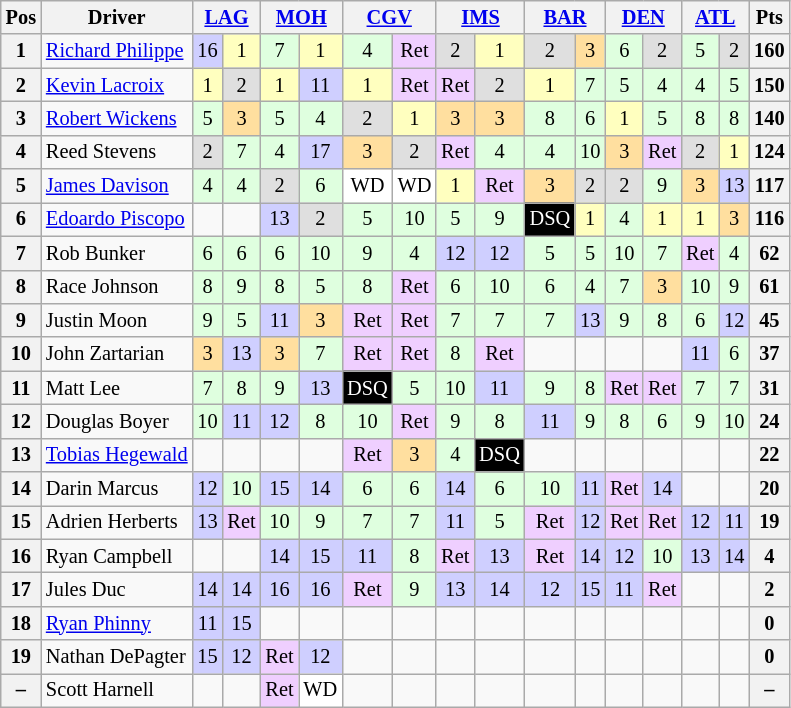<table class="wikitable" style="font-size:85%; text-align:center">
<tr>
<th>Pos</th>
<th>Driver</th>
<th colspan=2><a href='#'>LAG</a><br></th>
<th colspan=2><a href='#'>MOH</a><br></th>
<th colspan=2><a href='#'>CGV</a><br></th>
<th colspan=2><a href='#'>IMS</a><br></th>
<th colspan=2><a href='#'>BAR</a><br></th>
<th colspan=2><a href='#'>DEN</a><br></th>
<th colspan=2><a href='#'>ATL</a><br></th>
<th>Pts</th>
</tr>
<tr>
<th>1</th>
<td style="text-align:left"> <a href='#'>Richard Philippe</a></td>
<td style="background:#cfcfff">16</td>
<td style="background:#ffffbf">1</td>
<td style="background:#dfffdf">7</td>
<td style="background:#ffffbf">1</td>
<td style="background:#dfffdf">4</td>
<td style="background:#efcfff">Ret</td>
<td style="background:#dfdfdf">2</td>
<td style="background:#ffffbf">1</td>
<td style="background:#dfdfdf">2</td>
<td style="background:#ffdf9f">3</td>
<td style="background:#dfffdf">6</td>
<td style="background:#dfdfdf">2</td>
<td style="background:#dfffdf">5</td>
<td style="background:#dfdfdf">2</td>
<th>160</th>
</tr>
<tr>
<th>2</th>
<td style="text-align:left"> <a href='#'>Kevin Lacroix</a></td>
<td style="background:#ffffbf">1</td>
<td style="background:#dfdfdf">2</td>
<td style="background:#ffffbf">1</td>
<td style="background:#cfcfff">11</td>
<td style="background:#ffffbf">1</td>
<td style="background:#efcfff">Ret</td>
<td style="background:#efcfff">Ret</td>
<td style="background:#dfdfdf">2</td>
<td style="background:#ffffbf">1</td>
<td style="background:#dfffdf">7</td>
<td style="background:#dfffdf">5</td>
<td style="background:#dfffdf">4</td>
<td style="background:#dfffdf">4</td>
<td style="background:#dfffdf">5</td>
<th>150</th>
</tr>
<tr>
<th>3</th>
<td style="text-align:left"> <a href='#'>Robert Wickens</a></td>
<td style="background:#dfffdf">5</td>
<td style="background:#ffdf9f">3</td>
<td style="background:#dfffdf">5</td>
<td style="background:#dfffdf">4</td>
<td style="background:#dfdfdf">2</td>
<td style="background:#ffffbf">1</td>
<td style="background:#ffdf9f">3</td>
<td style="background:#ffdf9f">3</td>
<td style="background:#dfffdf">8</td>
<td style="background:#dfffdf">6</td>
<td style="background:#ffffbf">1</td>
<td style="background:#dfffdf">5</td>
<td style="background:#dfffdf">8</td>
<td style="background:#dfffdf">8</td>
<th>140</th>
</tr>
<tr>
<th>4</th>
<td style="text-align:left"> Reed Stevens</td>
<td style="background:#dfdfdf">2</td>
<td style="background:#dfffdf">7</td>
<td style="background:#dfffdf">4</td>
<td style="background:#cfcfff">17</td>
<td style="background:#ffdf9f">3</td>
<td style="background:#dfdfdf">2</td>
<td style="background:#efcfff">Ret</td>
<td style="background:#dfffdf">4</td>
<td style="background:#dfffdf">4</td>
<td style="background:#dfffdf">10</td>
<td style="background:#ffdf9f">3</td>
<td style="background:#efcfff">Ret</td>
<td style="background:#dfdfdf">2</td>
<td style="background:#ffffbf">1</td>
<th>124</th>
</tr>
<tr>
<th>5</th>
<td style="text-align:left"> <a href='#'>James Davison</a></td>
<td style="background:#dfffdf">4</td>
<td style="background:#dfffdf">4</td>
<td style="background:#dfdfdf">2</td>
<td style="background:#dfffdf">6</td>
<td style="background:#ffffff">WD</td>
<td style="background:#ffffff">WD</td>
<td style="background:#ffffbf">1</td>
<td style="background:#efcfff">Ret</td>
<td style="background:#ffdf9f">3</td>
<td style="background:#dfdfdf">2</td>
<td style="background:#dfdfdf">2</td>
<td style="background:#dfffdf">9</td>
<td style="background:#ffdf9f">3</td>
<td style="background:#cfcfff">13</td>
<th>117</th>
</tr>
<tr>
<th>6</th>
<td style="text-align:left"> <a href='#'>Edoardo Piscopo</a></td>
<td></td>
<td></td>
<td style="background:#cfcfff">13</td>
<td style="background:#dfdfdf">2</td>
<td style="background:#dfffdf">5</td>
<td style="background:#dfffdf">10</td>
<td style="background:#dfffdf">5</td>
<td style="background:#dfffdf">9</td>
<td style="background-color:#000000;color:white">DSQ</td>
<td style="background:#ffffbf">1</td>
<td style="background:#dfffdf">4</td>
<td style="background:#ffffbf">1</td>
<td style="background:#ffffbf">1</td>
<td style="background:#ffdf9f">3</td>
<th>116</th>
</tr>
<tr>
<th>7</th>
<td style="text-align:left"> Rob Bunker</td>
<td style="background:#dfffdf">6</td>
<td style="background:#dfffdf">6</td>
<td style="background:#dfffdf">6</td>
<td style="background:#dfffdf">10</td>
<td style="background:#dfffdf">9</td>
<td style="background:#dfffdf">4</td>
<td style="background:#cfcfff">12</td>
<td style="background:#cfcfff">12</td>
<td style="background:#dfffdf">5</td>
<td style="background:#dfffdf">5</td>
<td style="background:#dfffdf">10</td>
<td style="background:#dfffdf">7</td>
<td style="background:#efcfff">Ret</td>
<td style="background:#dfffdf">4</td>
<th>62</th>
</tr>
<tr>
<th>8</th>
<td style="text-align:left"> Race Johnson</td>
<td style="background:#dfffdf">8</td>
<td style="background:#dfffdf">9</td>
<td style="background:#dfffdf">8</td>
<td style="background:#dfffdf">5</td>
<td style="background:#dfffdf">8</td>
<td style="background:#efcfff">Ret</td>
<td style="background:#dfffdf">6</td>
<td style="background:#dfffdf">10</td>
<td style="background:#dfffdf">6</td>
<td style="background:#dfffdf">4</td>
<td style="background:#dfffdf">7</td>
<td style="background:#ffdf9f">3</td>
<td style="background:#dfffdf">10</td>
<td style="background:#dfffdf">9</td>
<th>61</th>
</tr>
<tr>
<th>9</th>
<td style="text-align:left"> Justin Moon</td>
<td style="background:#dfffdf">9</td>
<td style="background:#dfffdf">5</td>
<td style="background:#cfcfff">11</td>
<td style="background:#ffdf9f">3</td>
<td style="background:#efcfff">Ret</td>
<td style="background:#efcfff">Ret</td>
<td style="background:#dfffdf">7</td>
<td style="background:#dfffdf">7</td>
<td style="background:#dfffdf">7</td>
<td style="background:#cfcfff">13</td>
<td style="background:#dfffdf">9</td>
<td style="background:#dfffdf">8</td>
<td style="background:#dfffdf">6</td>
<td style="background:#cfcfff">12</td>
<th>45</th>
</tr>
<tr>
<th>10</th>
<td style="text-align:left"> John Zartarian</td>
<td style="background:#ffdf9f">3</td>
<td style="background:#cfcfff">13</td>
<td style="background:#ffdf9f">3</td>
<td style="background:#dfffdf">7</td>
<td style="background:#efcfff">Ret</td>
<td style="background:#efcfff">Ret</td>
<td style="background:#dfffdf">8</td>
<td style="background:#efcfff">Ret</td>
<td></td>
<td></td>
<td></td>
<td></td>
<td style="background:#cfcfff">11</td>
<td style="background:#dfffdf">6</td>
<th>37</th>
</tr>
<tr>
<th>11</th>
<td style="text-align:left"> Matt Lee</td>
<td style="background:#dfffdf">7</td>
<td style="background:#dfffdf">8</td>
<td style="background:#dfffdf">9</td>
<td style="background:#cfcfff">13</td>
<td style="background-color:#000000;color:white">DSQ</td>
<td style="background:#dfffdf">5</td>
<td style="background:#dfffdf">10</td>
<td style="background:#cfcfff">11</td>
<td style="background:#dfffdf">9</td>
<td style="background:#dfffdf">8</td>
<td style="background:#efcfff">Ret</td>
<td style="background:#efcfff">Ret</td>
<td style="background:#dfffdf">7</td>
<td style="background:#dfffdf">7</td>
<th>31</th>
</tr>
<tr>
<th>12</th>
<td style="text-align:left"> Douglas Boyer</td>
<td style="background:#dfffdf">10</td>
<td style="background:#cfcfff">11</td>
<td style="background:#cfcfff">12</td>
<td style="background:#dfffdf">8</td>
<td style="background:#dfffdf">10</td>
<td style="background:#efcfff">Ret</td>
<td style="background:#dfffdf">9</td>
<td style="background:#dfffdf">8</td>
<td style="background:#cfcfff">11</td>
<td style="background:#dfffdf">9</td>
<td style="background:#dfffdf">8</td>
<td style="background:#dfffdf">6</td>
<td style="background:#dfffdf">9</td>
<td style="background:#dfffdf">10</td>
<th>24</th>
</tr>
<tr>
<th>13</th>
<td style="text-align:left"> <a href='#'>Tobias Hegewald</a></td>
<td></td>
<td></td>
<td></td>
<td></td>
<td style="background:#efcfff">Ret</td>
<td style="background:#ffdf9f">3</td>
<td style="background:#dfffdf">4</td>
<td style="background-color:#000000;color:white">DSQ</td>
<td></td>
<td></td>
<td></td>
<td></td>
<td></td>
<td></td>
<th>22</th>
</tr>
<tr>
<th>14</th>
<td style="text-align:left"> Darin Marcus</td>
<td style="background:#cfcfff">12</td>
<td style="background:#dfffdf">10</td>
<td style="background:#cfcfff">15</td>
<td style="background:#cfcfff">14</td>
<td style="background:#dfffdf">6</td>
<td style="background:#dfffdf">6</td>
<td style="background:#cfcfff">14</td>
<td style="background:#dfffdf">6</td>
<td style="background:#dfffdf">10</td>
<td style="background:#cfcfff">11</td>
<td style="background:#efcfff">Ret</td>
<td style="background:#cfcfff">14</td>
<td></td>
<td></td>
<th>20</th>
</tr>
<tr>
<th>15</th>
<td style="text-align:left"> Adrien Herberts</td>
<td style="background:#cfcfff">13</td>
<td style="background:#efcfff">Ret</td>
<td style="background:#dfffdf">10</td>
<td style="background:#dfffdf">9</td>
<td style="background:#dfffdf">7</td>
<td style="background:#dfffdf">7</td>
<td style="background:#cfcfff">11</td>
<td style="background:#dfffdf">5</td>
<td style="background:#efcfff">Ret</td>
<td style="background:#cfcfff">12</td>
<td style="background:#efcfff">Ret</td>
<td style="background:#efcfff">Ret</td>
<td style="background:#cfcfff">12</td>
<td style="background:#cfcfff">11</td>
<th>19</th>
</tr>
<tr>
<th>16</th>
<td style="text-align:left"> Ryan Campbell</td>
<td></td>
<td></td>
<td style="background:#cfcfff">14</td>
<td style="background:#cfcfff">15</td>
<td style="background:#cfcfff">11</td>
<td style="background:#dfffdf">8</td>
<td style="background:#efcfff">Ret</td>
<td style="background:#cfcfff">13</td>
<td style="background:#efcfff">Ret</td>
<td style="background:#cfcfff">14</td>
<td style="background:#cfcfff">12</td>
<td style="background:#dfffdf">10</td>
<td style="background:#cfcfff">13</td>
<td style="background:#cfcfff">14</td>
<th>4</th>
</tr>
<tr>
<th>17</th>
<td style="text-align:left"> Jules Duc</td>
<td style="background:#cfcfff">14</td>
<td style="background:#cfcfff">14</td>
<td style="background:#cfcfff">16</td>
<td style="background:#cfcfff">16</td>
<td style="background:#efcfff">Ret</td>
<td style="background:#dfffdf">9</td>
<td style="background:#cfcfff">13</td>
<td style="background:#cfcfff">14</td>
<td style="background:#cfcfff">12</td>
<td style="background:#cfcfff">15</td>
<td style="background:#cfcfff">11</td>
<td style="background:#efcfff">Ret</td>
<td></td>
<td></td>
<th>2</th>
</tr>
<tr>
<th>18</th>
<td style="text-align:left"> <a href='#'>Ryan Phinny</a></td>
<td style="background:#cfcfff">11</td>
<td style="background:#cfcfff">15</td>
<td></td>
<td></td>
<td></td>
<td></td>
<td></td>
<td></td>
<td></td>
<td></td>
<td></td>
<td></td>
<td></td>
<td></td>
<th>0</th>
</tr>
<tr>
<th>19</th>
<td style="text-align:left"> Nathan DePagter</td>
<td style="background:#cfcfff">15</td>
<td style="background:#cfcfff">12</td>
<td style="background:#efcfff">Ret</td>
<td style="background:#cfcfff">12</td>
<td></td>
<td></td>
<td></td>
<td></td>
<td></td>
<td></td>
<td></td>
<td></td>
<td></td>
<td></td>
<th>0</th>
</tr>
<tr>
<th>–</th>
<td style="text-align:left"> Scott Harnell</td>
<td></td>
<td></td>
<td style="background:#efcfff">Ret</td>
<td style="background:#ffffff">WD</td>
<td></td>
<td></td>
<td></td>
<td></td>
<td></td>
<td></td>
<td></td>
<td></td>
<td></td>
<td></td>
<th>–</th>
</tr>
</table>
